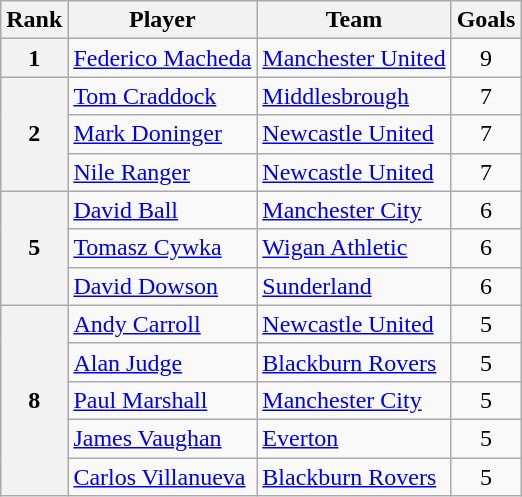<table class="wikitable" style="text-align:center">
<tr>
<th>Rank</th>
<th>Player</th>
<th>Team</th>
<th>Goals</th>
</tr>
<tr>
<th>1</th>
<td align="left"> <a href='#'>Federico Macheda</a></td>
<td align="left"><a href='#'>Manchester United</a></td>
<td>9</td>
</tr>
<tr>
<th rowspan="3">2</th>
<td align="left"> <a href='#'>Tom Craddock</a></td>
<td align="left"><a href='#'>Middlesbrough</a></td>
<td>7</td>
</tr>
<tr>
<td align="left"> <a href='#'>Mark Doninger</a></td>
<td align="left"><a href='#'>Newcastle United</a></td>
<td>7</td>
</tr>
<tr>
<td align="left"> <a href='#'>Nile Ranger</a></td>
<td align="left"><a href='#'>Newcastle United</a></td>
<td>7</td>
</tr>
<tr>
<th rowspan="3">5</th>
<td align="left"> <a href='#'>David Ball</a></td>
<td align="left"><a href='#'>Manchester City</a></td>
<td>6</td>
</tr>
<tr>
<td align="left"> <a href='#'>Tomasz Cywka</a></td>
<td align="left"><a href='#'>Wigan Athletic</a></td>
<td>6</td>
</tr>
<tr>
<td align="left"> <a href='#'>David Dowson</a></td>
<td align="left"><a href='#'>Sunderland</a></td>
<td>6</td>
</tr>
<tr>
<th rowspan="5">8</th>
<td align="left"> <a href='#'>Andy Carroll</a></td>
<td align="left"><a href='#'>Newcastle United</a></td>
<td>5</td>
</tr>
<tr>
<td align="left"> <a href='#'>Alan Judge</a></td>
<td align="left"><a href='#'>Blackburn Rovers</a></td>
<td align=center>5</td>
</tr>
<tr>
<td align="left"> <a href='#'>Paul Marshall</a></td>
<td align="left"><a href='#'>Manchester City</a></td>
<td>5</td>
</tr>
<tr>
<td align="left"> <a href='#'>James Vaughan</a></td>
<td align="left"><a href='#'>Everton</a></td>
<td>5</td>
</tr>
<tr>
<td align="left"> <a href='#'>Carlos Villanueva</a></td>
<td align="left"><a href='#'>Blackburn Rovers</a></td>
<td>5</td>
</tr>
</table>
